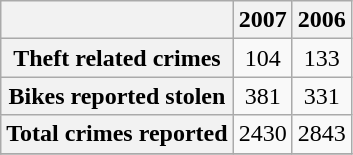<table class="wikitable" style="text-align:center">
<tr>
<th></th>
<th>2007</th>
<th>2006</th>
</tr>
<tr>
<th>Theft related crimes</th>
<td>104</td>
<td>133</td>
</tr>
<tr>
<th>Bikes reported stolen</th>
<td>381</td>
<td>331</td>
</tr>
<tr>
<th>Total crimes reported</th>
<td>2430</td>
<td>2843</td>
</tr>
<tr>
</tr>
</table>
